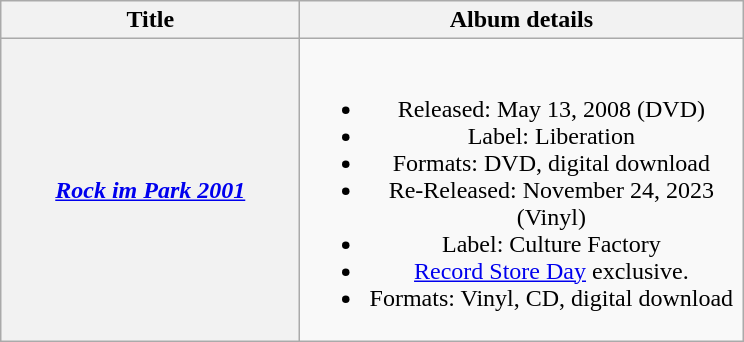<table class="wikitable plainrowheaders" style="text-align:center;">
<tr>
<th scope="col" style="width:12em;">Title</th>
<th scope="col" style="width:18em;">Album details</th>
</tr>
<tr>
<th scope="row"><em><a href='#'>Rock im Park 2001</a></em></th>
<td><br><ul><li>Released: May 13, 2008 (DVD)</li><li>Label: Liberation</li><li>Formats: DVD, digital download</li><li>Re-Released: November 24, 2023 (Vinyl)</li><li>Label: Culture Factory</li><li><a href='#'>Record Store Day</a> exclusive.</li><li>Formats: Vinyl, CD, digital download</li></ul></td>
</tr>
</table>
